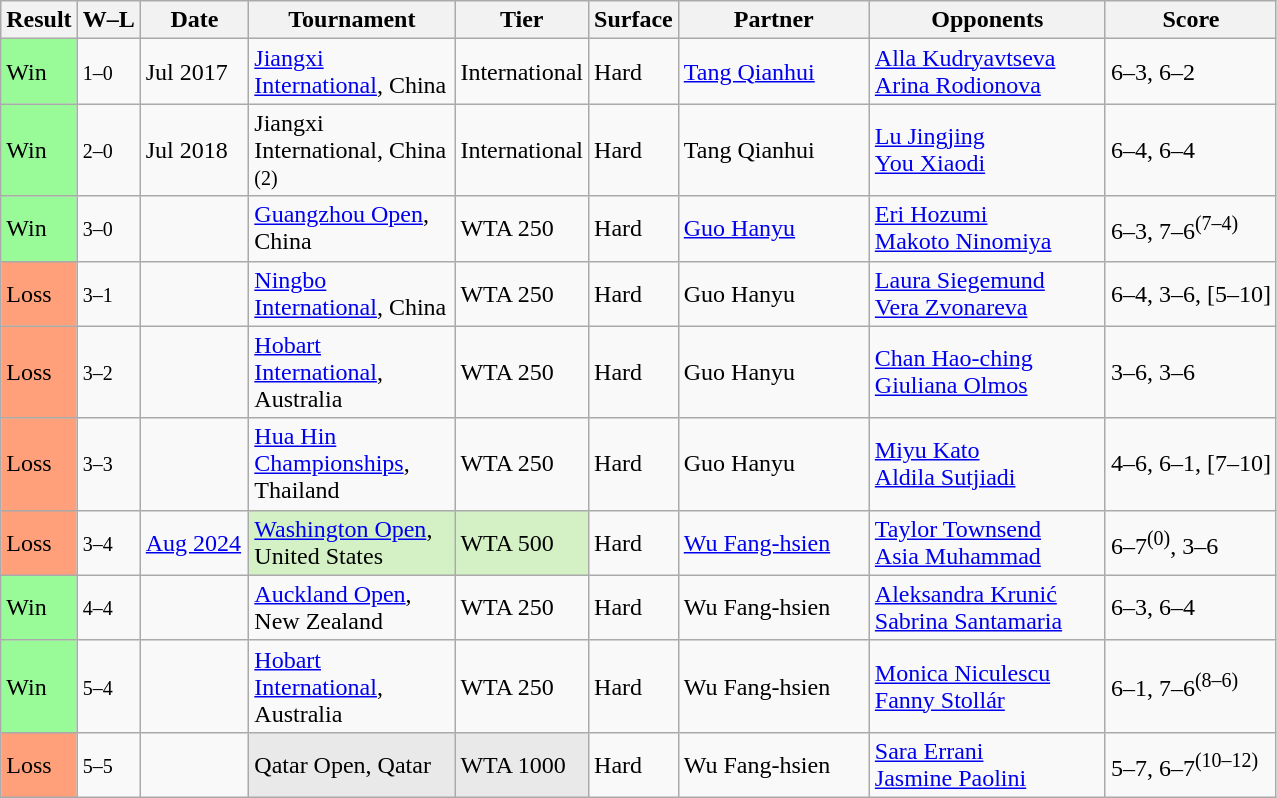<table class="sortable wikitable">
<tr>
<th style="width:25px">Result</th>
<th class="unsortable">W–L</th>
<th style="width:65px">Date</th>
<th style="width:130px">Tournament</th>
<th style="width:25px">Tier</th>
<th style="width:50px">Surface</th>
<th style="width:120px">Partner</th>
<th style="width:150px">Opponents</th>
<th class="unsortable">Score</th>
</tr>
<tr>
<td style="background:#98fb98;">Win</td>
<td><small>1–0</small></td>
<td>Jul 2017</td>
<td><a href='#'>Jiangxi International</a>, China</td>
<td>International</td>
<td>Hard</td>
<td> <a href='#'>Tang Qianhui</a></td>
<td> <a href='#'>Alla Kudryavtseva</a> <br>  <a href='#'>Arina Rodionova</a></td>
<td>6–3, 6–2</td>
</tr>
<tr>
<td style="background:#98fb98;">Win</td>
<td><small>2–0</small></td>
<td>Jul 2018</td>
<td>Jiangxi International, China <small>(2)</small></td>
<td>International</td>
<td>Hard</td>
<td> Tang Qianhui</td>
<td> <a href='#'>Lu Jingjing</a> <br>  <a href='#'>You Xiaodi</a></td>
<td>6–4, 6–4</td>
</tr>
<tr>
<td bgcolor=98FB98>Win</td>
<td><small>3–0</small></td>
<td><a href='#'></a></td>
<td><a href='#'>Guangzhou Open</a>, China</td>
<td>WTA 250</td>
<td>Hard</td>
<td> <a href='#'>Guo Hanyu</a></td>
<td> <a href='#'>Eri Hozumi</a> <br>  <a href='#'>Makoto Ninomiya</a></td>
<td>6–3, 7–6<sup>(7–4)</sup></td>
</tr>
<tr>
<td bgcolor= ffa07a>Loss</td>
<td><small>3–1</small></td>
<td><a href='#'></a></td>
<td><a href='#'>Ningbo International</a>, China</td>
<td>WTA 250</td>
<td>Hard</td>
<td> Guo Hanyu</td>
<td> <a href='#'>Laura Siegemund</a> <br>  <a href='#'>Vera Zvonareva</a></td>
<td>6–4, 3–6, [5–10]</td>
</tr>
<tr>
<td bgcolor=FFA07A>Loss</td>
<td><small>3–2</small></td>
<td><a href='#'></a></td>
<td><a href='#'>Hobart International</a>, <br>Australia</td>
<td>WTA 250</td>
<td>Hard</td>
<td> Guo Hanyu</td>
<td> <a href='#'>Chan Hao-ching</a> <br>  <a href='#'>Giuliana Olmos</a></td>
<td>3–6, 3–6</td>
</tr>
<tr>
<td bgcolor= FFA07A>Loss</td>
<td><small>3–3</small></td>
<td><a href='#'></a></td>
<td><a href='#'>Hua Hin Championships</a>, <br>Thailand</td>
<td>WTA 250</td>
<td>Hard</td>
<td> Guo Hanyu</td>
<td> <a href='#'>Miyu Kato</a> <br>  <a href='#'>Aldila Sutjiadi</a></td>
<td>4–6, 6–1, [7–10]</td>
</tr>
<tr>
<td bgcolor= FFA07A>Loss</td>
<td><small>3–4</small></td>
<td><a href='#'>Aug 2024</a></td>
<td style="background:#d4f1c5;"><a href='#'>Washington Open</a>, United States</td>
<td style="background:#d4f1c5;">WTA 500</td>
<td>Hard</td>
<td> <a href='#'>Wu Fang-hsien</a></td>
<td> <a href='#'>Taylor Townsend</a> <br>  <a href='#'>Asia Muhammad</a></td>
<td>6–7<sup>(0)</sup>, 3–6</td>
</tr>
<tr>
<td bgcolor=98FB98>Win</td>
<td><small>4–4</small></td>
<td><a href='#'></a></td>
<td><a href='#'>Auckland Open</a>, <br>New Zealand</td>
<td>WTA 250</td>
<td>Hard</td>
<td> Wu Fang-hsien</td>
<td> <a href='#'>Aleksandra Krunić</a> <br>  <a href='#'>Sabrina Santamaria</a></td>
<td>6–3, 6–4</td>
</tr>
<tr>
<td bgcolor=98FB98>Win</td>
<td><small>5–4</small></td>
<td><a href='#'></a></td>
<td><a href='#'>Hobart International</a>, <br>Australia</td>
<td>WTA 250</td>
<td>Hard</td>
<td> Wu Fang-hsien</td>
<td> <a href='#'>Monica Niculescu</a> <br>  <a href='#'>Fanny Stollár</a></td>
<td>6–1, 7–6<sup>(8–6)</sup></td>
</tr>
<tr>
<td bgcolor= FFA07A>Loss</td>
<td><small>5–5</small></td>
<td><a href='#'></a></td>
<td bgcolor=e9e9e9>Qatar Open, Qatar</td>
<td bgcolor=e9e9e9>WTA 1000</td>
<td>Hard</td>
<td> Wu Fang-hsien</td>
<td> <a href='#'>Sara Errani</a> <br>  <a href='#'>Jasmine Paolini</a></td>
<td>5–7, 6–7<sup>(10–12)</sup></td>
</tr>
</table>
